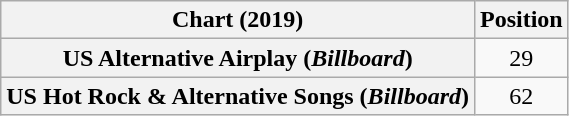<table class="wikitable sortable plainrowheaders" style="text-align:center">
<tr>
<th scope="col">Chart (2019)</th>
<th scope="col">Position</th>
</tr>
<tr>
<th scope="row">US Alternative Airplay (<em>Billboard</em>)</th>
<td>29</td>
</tr>
<tr>
<th scope="row">US Hot Rock & Alternative Songs (<em>Billboard</em>)</th>
<td>62</td>
</tr>
</table>
